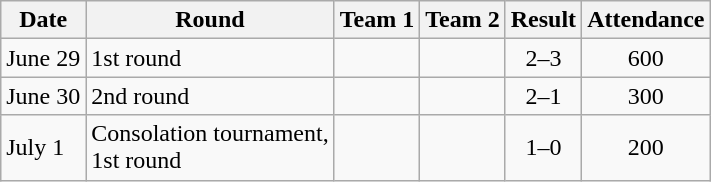<table class="wikitable">
<tr>
<th>Date</th>
<th>Round</th>
<th>Team 1</th>
<th>Team 2</th>
<th>Result</th>
<th>Attendance</th>
</tr>
<tr>
<td>June 29</td>
<td>1st round</td>
<td></td>
<td></td>
<td align=center>2–3</td>
<td align=center>600</td>
</tr>
<tr>
<td>June 30</td>
<td>2nd round</td>
<td></td>
<td></td>
<td align=center>2–1</td>
<td align=center>300</td>
</tr>
<tr>
<td>July 1</td>
<td>Consolation tournament, <br> 1st round</td>
<td></td>
<td></td>
<td align=center>1–0</td>
<td align=center>200</td>
</tr>
</table>
